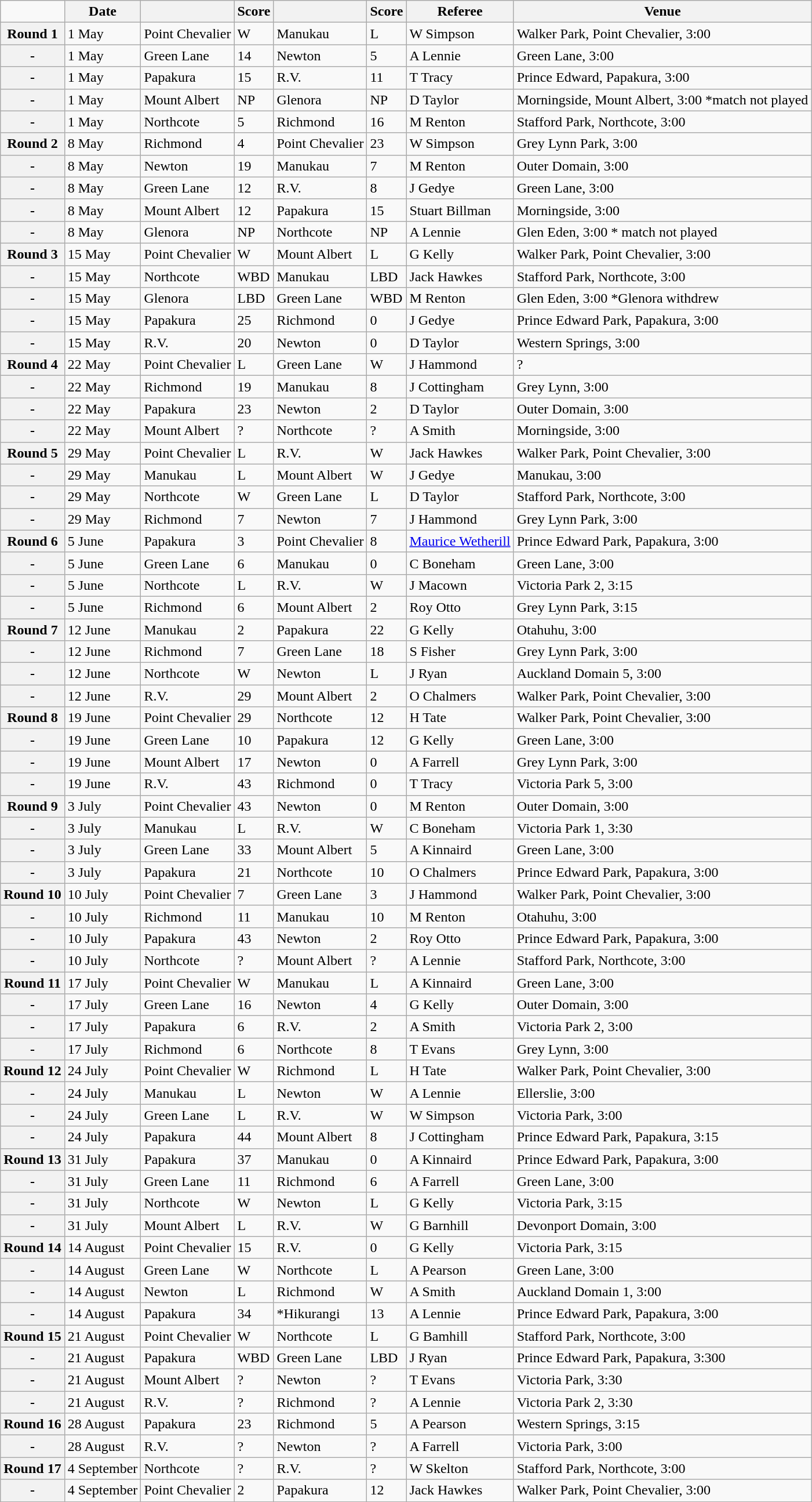<table class="wikitable mw-collapsible">
<tr>
<td></td>
<th scope="col">Date</th>
<th scope="col"></th>
<th scope="col">Score</th>
<th scope="col"></th>
<th scope="col">Score</th>
<th scope="col">Referee</th>
<th scope="col">Venue</th>
</tr>
<tr>
<th scope="row">Round 1</th>
<td>1 May</td>
<td>Point Chevalier</td>
<td>W</td>
<td>Manukau</td>
<td>L</td>
<td>W Simpson</td>
<td>Walker Park, Point Chevalier, 3:00</td>
</tr>
<tr>
<th scope="row">-</th>
<td>1 May</td>
<td>Green Lane</td>
<td>14</td>
<td>Newton</td>
<td>5</td>
<td>A Lennie</td>
<td>Green Lane, 3:00</td>
</tr>
<tr>
<th scope="row">-</th>
<td>1 May</td>
<td>Papakura</td>
<td>15</td>
<td>R.V.</td>
<td>11</td>
<td>T Tracy</td>
<td>Prince Edward, Papakura, 3:00</td>
</tr>
<tr>
<th scope="row">-</th>
<td>1 May</td>
<td>Mount Albert</td>
<td>NP</td>
<td>Glenora</td>
<td>NP</td>
<td>D Taylor</td>
<td>Morningside, Mount Albert, 3:00 *match not played</td>
</tr>
<tr>
<th scope="row">-</th>
<td>1 May</td>
<td>Northcote</td>
<td>5</td>
<td>Richmond</td>
<td>16</td>
<td>M Renton</td>
<td>Stafford Park, Northcote, 3:00</td>
</tr>
<tr>
<th scope="row">Round 2</th>
<td>8 May</td>
<td>Richmond</td>
<td>4</td>
<td>Point Chevalier</td>
<td>23</td>
<td>W Simpson</td>
<td>Grey Lynn Park, 3:00</td>
</tr>
<tr>
<th scope="row">-</th>
<td>8 May</td>
<td>Newton</td>
<td>19</td>
<td>Manukau</td>
<td>7</td>
<td>M Renton</td>
<td>Outer Domain, 3:00</td>
</tr>
<tr>
<th scope="row">-</th>
<td>8 May</td>
<td>Green Lane</td>
<td>12</td>
<td>R.V.</td>
<td>8</td>
<td>J Gedye</td>
<td>Green Lane, 3:00</td>
</tr>
<tr>
<th scope="row">-</th>
<td>8 May</td>
<td>Mount Albert</td>
<td>12</td>
<td>Papakura</td>
<td>15</td>
<td>Stuart Billman</td>
<td>Morningside, 3:00</td>
</tr>
<tr>
<th scope="row">-</th>
<td>8 May</td>
<td>Glenora</td>
<td>NP</td>
<td>Northcote</td>
<td>NP</td>
<td>A Lennie</td>
<td>Glen Eden, 3:00 * match not played</td>
</tr>
<tr>
<th scope="row">Round 3</th>
<td>15 May</td>
<td>Point Chevalier</td>
<td>W</td>
<td>Mount Albert</td>
<td>L</td>
<td>G Kelly</td>
<td>Walker Park, Point Chevalier, 3:00</td>
</tr>
<tr>
<th scope="row">-</th>
<td>15 May</td>
<td>Northcote</td>
<td>WBD</td>
<td>Manukau</td>
<td>LBD</td>
<td>Jack Hawkes</td>
<td>Stafford Park, Northcote, 3:00</td>
</tr>
<tr>
<th scope="row">-</th>
<td>15 May</td>
<td>Glenora</td>
<td>LBD</td>
<td>Green Lane</td>
<td>WBD</td>
<td>M Renton</td>
<td>Glen Eden, 3:00 *Glenora withdrew</td>
</tr>
<tr>
<th scope="row">-</th>
<td>15 May</td>
<td>Papakura</td>
<td>25</td>
<td>Richmond</td>
<td>0</td>
<td>J Gedye</td>
<td>Prince Edward Park, Papakura, 3:00</td>
</tr>
<tr>
<th scope="row">-</th>
<td>15 May</td>
<td>R.V.</td>
<td>20</td>
<td>Newton</td>
<td>0</td>
<td>D Taylor</td>
<td>Western Springs, 3:00</td>
</tr>
<tr>
<th scope="row">Round 4</th>
<td>22 May</td>
<td>Point Chevalier</td>
<td>L</td>
<td>Green Lane</td>
<td>W</td>
<td>J Hammond</td>
<td>?</td>
</tr>
<tr>
<th scope="row">-</th>
<td>22 May</td>
<td>Richmond</td>
<td>19</td>
<td>Manukau</td>
<td>8</td>
<td>J Cottingham</td>
<td>Grey Lynn, 3:00</td>
</tr>
<tr>
<th scope="row">-</th>
<td>22 May</td>
<td>Papakura</td>
<td>23</td>
<td>Newton</td>
<td>2</td>
<td>D Taylor</td>
<td>Outer Domain, 3:00</td>
</tr>
<tr>
<th scope="row">-</th>
<td>22 May</td>
<td>Mount Albert</td>
<td>?</td>
<td>Northcote</td>
<td>?</td>
<td>A Smith</td>
<td>Morningside, 3:00</td>
</tr>
<tr>
<th scope="row">Round 5</th>
<td>29 May</td>
<td>Point Chevalier</td>
<td>L</td>
<td>R.V.</td>
<td>W</td>
<td>Jack Hawkes</td>
<td>Walker Park, Point Chevalier, 3:00</td>
</tr>
<tr>
<th scope="row">-</th>
<td>29 May</td>
<td>Manukau</td>
<td>L</td>
<td>Mount Albert</td>
<td>W</td>
<td>J Gedye</td>
<td>Manukau, 3:00</td>
</tr>
<tr>
<th scope="row">-</th>
<td>29 May</td>
<td>Northcote</td>
<td>W</td>
<td>Green Lane</td>
<td>L</td>
<td>D Taylor</td>
<td>Stafford Park, Northcote, 3:00</td>
</tr>
<tr>
<th scope="row">-</th>
<td>29 May</td>
<td>Richmond</td>
<td>7</td>
<td>Newton</td>
<td>7</td>
<td>J Hammond</td>
<td>Grey Lynn Park, 3:00</td>
</tr>
<tr>
<th scope="row">Round 6</th>
<td>5 June</td>
<td>Papakura</td>
<td>3</td>
<td>Point Chevalier</td>
<td>8</td>
<td><a href='#'>Maurice Wetherill</a></td>
<td>Prince Edward Park, Papakura, 3:00</td>
</tr>
<tr>
<th scope="row">-</th>
<td>5 June</td>
<td>Green Lane</td>
<td>6</td>
<td>Manukau</td>
<td>0</td>
<td>C Boneham</td>
<td>Green Lane, 3:00</td>
</tr>
<tr>
<th scope="row">-</th>
<td>5 June</td>
<td>Northcote</td>
<td>L</td>
<td>R.V.</td>
<td>W</td>
<td>J Macown</td>
<td>Victoria Park 2, 3:15</td>
</tr>
<tr>
<th scope="row">-</th>
<td>5 June</td>
<td>Richmond</td>
<td>6</td>
<td>Mount Albert</td>
<td>2</td>
<td>Roy Otto</td>
<td>Grey Lynn Park, 3:15</td>
</tr>
<tr>
<th scope="row">Round 7</th>
<td>12 June</td>
<td>Manukau</td>
<td>2</td>
<td>Papakura</td>
<td>22</td>
<td>G Kelly</td>
<td>Otahuhu, 3:00</td>
</tr>
<tr>
<th scope="row">-</th>
<td>12 June</td>
<td>Richmond</td>
<td>7</td>
<td>Green Lane</td>
<td>18</td>
<td>S Fisher</td>
<td>Grey Lynn Park, 3:00</td>
</tr>
<tr>
<th scope="row">-</th>
<td>12 June</td>
<td>Northcote</td>
<td>W</td>
<td>Newton</td>
<td>L</td>
<td>J Ryan</td>
<td>Auckland Domain 5, 3:00</td>
</tr>
<tr>
<th scope="row">-</th>
<td>12 June</td>
<td>R.V.</td>
<td>29</td>
<td>Mount Albert</td>
<td>2</td>
<td>O Chalmers</td>
<td>Walker Park, Point Chevalier, 3:00</td>
</tr>
<tr>
<th scope="row">Round 8</th>
<td>19 June</td>
<td>Point Chevalier</td>
<td>29</td>
<td>Northcote</td>
<td>12</td>
<td>H Tate</td>
<td>Walker Park, Point Chevalier, 3:00</td>
</tr>
<tr>
<th scope="row">-</th>
<td>19 June</td>
<td>Green Lane</td>
<td>10</td>
<td>Papakura</td>
<td>12</td>
<td>G Kelly</td>
<td>Green Lane, 3:00</td>
</tr>
<tr>
<th scope="row">-</th>
<td>19 June</td>
<td>Mount Albert</td>
<td>17</td>
<td>Newton</td>
<td>0</td>
<td>A Farrell</td>
<td>Grey Lynn Park, 3:00</td>
</tr>
<tr>
<th scope="row">-</th>
<td>19 June</td>
<td>R.V.</td>
<td>43</td>
<td>Richmond</td>
<td>0</td>
<td>T Tracy</td>
<td>Victoria Park 5, 3:00</td>
</tr>
<tr>
<th scope="row">Round 9</th>
<td>3 July</td>
<td>Point Chevalier</td>
<td>43</td>
<td>Newton</td>
<td>0</td>
<td>M Renton</td>
<td>Outer Domain, 3:00</td>
</tr>
<tr>
<th scope="row">-</th>
<td>3 July</td>
<td>Manukau</td>
<td>L</td>
<td>R.V.</td>
<td>W</td>
<td>C Boneham</td>
<td>Victoria Park 1, 3:30</td>
</tr>
<tr>
<th scope="row">-</th>
<td>3 July</td>
<td>Green Lane</td>
<td>33</td>
<td>Mount Albert</td>
<td>5</td>
<td>A Kinnaird</td>
<td>Green Lane, 3:00</td>
</tr>
<tr>
<th scope="row">-</th>
<td>3 July</td>
<td>Papakura</td>
<td>21</td>
<td>Northcote</td>
<td>10</td>
<td>O Chalmers</td>
<td>Prince Edward Park, Papakura, 3:00</td>
</tr>
<tr>
<th scope="row">Round 10</th>
<td>10 July</td>
<td>Point Chevalier</td>
<td>7</td>
<td>Green Lane</td>
<td>3</td>
<td>J Hammond</td>
<td>Walker Park, Point Chevalier, 3:00</td>
</tr>
<tr>
<th scope="row">-</th>
<td>10 July</td>
<td>Richmond</td>
<td>11</td>
<td>Manukau</td>
<td>10</td>
<td>M Renton</td>
<td>Otahuhu, 3:00</td>
</tr>
<tr>
<th scope="row">-</th>
<td>10 July</td>
<td>Papakura</td>
<td>43</td>
<td>Newton</td>
<td>2</td>
<td>Roy Otto</td>
<td>Prince Edward Park, Papakura, 3:00</td>
</tr>
<tr>
<th scope="row">-</th>
<td>10 July</td>
<td>Northcote</td>
<td>?</td>
<td>Mount Albert</td>
<td>?</td>
<td>A Lennie</td>
<td>Stafford Park, Northcote, 3:00</td>
</tr>
<tr>
<th scope="row">Round 11</th>
<td>17 July</td>
<td>Point Chevalier</td>
<td>W</td>
<td>Manukau</td>
<td>L</td>
<td>A Kinnaird</td>
<td>Green Lane, 3:00</td>
</tr>
<tr>
<th scope="row">-</th>
<td>17 July</td>
<td>Green Lane</td>
<td>16</td>
<td>Newton</td>
<td>4</td>
<td>G Kelly</td>
<td>Outer Domain, 3:00</td>
</tr>
<tr>
<th scope="row">-</th>
<td>17 July</td>
<td>Papakura</td>
<td>6</td>
<td>R.V.</td>
<td>2</td>
<td>A Smith</td>
<td>Victoria Park 2, 3:00</td>
</tr>
<tr>
<th scope="row">-</th>
<td>17 July</td>
<td>Richmond</td>
<td>6</td>
<td>Northcote</td>
<td>8</td>
<td>T Evans</td>
<td>Grey Lynn, 3:00</td>
</tr>
<tr>
<th scope="row">Round 12</th>
<td>24 July</td>
<td>Point Chevalier</td>
<td>W</td>
<td>Richmond</td>
<td>L</td>
<td>H Tate</td>
<td>Walker Park, Point Chevalier, 3:00</td>
</tr>
<tr>
<th scope="row">-</th>
<td>24 July</td>
<td>Manukau</td>
<td>L</td>
<td>Newton</td>
<td>W</td>
<td>A Lennie</td>
<td>Ellerslie, 3:00</td>
</tr>
<tr>
<th scope="row">-</th>
<td>24 July</td>
<td>Green Lane</td>
<td>L</td>
<td>R.V.</td>
<td>W</td>
<td>W Simpson</td>
<td>Victoria Park, 3:00</td>
</tr>
<tr>
<th scope="row">-</th>
<td>24 July</td>
<td>Papakura</td>
<td>44</td>
<td>Mount Albert</td>
<td>8</td>
<td>J Cottingham</td>
<td>Prince Edward Park, Papakura, 3:15</td>
</tr>
<tr>
<th scope="row">Round 13</th>
<td>31 July</td>
<td>Papakura</td>
<td>37</td>
<td>Manukau</td>
<td>0</td>
<td>A Kinnaird</td>
<td>Prince Edward Park, Papakura, 3:00</td>
</tr>
<tr>
<th scope="row">-</th>
<td>31 July</td>
<td>Green Lane</td>
<td>11</td>
<td>Richmond</td>
<td>6</td>
<td>A Farrell</td>
<td>Green Lane, 3:00</td>
</tr>
<tr>
<th scope="row">-</th>
<td>31 July</td>
<td>Northcote</td>
<td>W</td>
<td>Newton</td>
<td>L</td>
<td>G Kelly</td>
<td>Victoria Park, 3:15</td>
</tr>
<tr>
<th scope="row">-</th>
<td>31 July</td>
<td>Mount Albert</td>
<td>L</td>
<td>R.V.</td>
<td>W</td>
<td>G Barnhill</td>
<td>Devonport Domain, 3:00</td>
</tr>
<tr>
<th scope="row">Round 14</th>
<td>14 August</td>
<td>Point Chevalier</td>
<td>15</td>
<td>R.V.</td>
<td>0</td>
<td>G Kelly</td>
<td>Victoria Park, 3:15</td>
</tr>
<tr>
<th scope="row">-</th>
<td>14 August</td>
<td>Green Lane</td>
<td>W</td>
<td>Northcote</td>
<td>L</td>
<td>A Pearson</td>
<td>Green Lane, 3:00</td>
</tr>
<tr>
<th scope="row">-</th>
<td>14 August</td>
<td>Newton</td>
<td>L</td>
<td>Richmond</td>
<td>W</td>
<td>A Smith</td>
<td>Auckland Domain 1, 3:00</td>
</tr>
<tr>
<th scope="row">-</th>
<td>14 August</td>
<td>Papakura</td>
<td>34</td>
<td>*Hikurangi</td>
<td>13</td>
<td>A Lennie</td>
<td>Prince Edward Park, Papakura, 3:00</td>
</tr>
<tr>
<th scope="row">Round 15</th>
<td>21 August</td>
<td>Point Chevalier</td>
<td>W</td>
<td>Northcote</td>
<td>L</td>
<td>G Bamhill</td>
<td>Stafford Park, Northcote, 3:00</td>
</tr>
<tr>
<th scope="row">-</th>
<td>21 August</td>
<td>Papakura</td>
<td>WBD</td>
<td>Green Lane</td>
<td>LBD</td>
<td>J Ryan</td>
<td>Prince Edward Park, Papakura, 3:300</td>
</tr>
<tr>
<th scope="row">-</th>
<td>21 August</td>
<td>Mount Albert</td>
<td>?</td>
<td>Newton</td>
<td>?</td>
<td>T Evans</td>
<td>Victoria Park, 3:30</td>
</tr>
<tr>
<th scope="row">-</th>
<td>21 August</td>
<td>R.V.</td>
<td>?</td>
<td>Richmond</td>
<td>?</td>
<td>A Lennie</td>
<td>Victoria Park 2, 3:30</td>
</tr>
<tr>
<th scope="row">Round 16</th>
<td>28 August</td>
<td>Papakura</td>
<td>23</td>
<td>Richmond</td>
<td>5</td>
<td>A Pearson</td>
<td>Western Springs, 3:15</td>
</tr>
<tr>
<th scope="row">-</th>
<td>28 August</td>
<td>R.V.</td>
<td>?</td>
<td>Newton</td>
<td>?</td>
<td>A Farrell</td>
<td>Victoria Park, 3:00</td>
</tr>
<tr>
<th scope="row">Round 17</th>
<td>4 September</td>
<td>Northcote</td>
<td>?</td>
<td>R.V.</td>
<td>?</td>
<td>W Skelton</td>
<td>Stafford Park, Northcote, 3:00</td>
</tr>
<tr>
<th scope="row">-</th>
<td>4 September</td>
<td>Point Chevalier</td>
<td>2</td>
<td>Papakura</td>
<td>12</td>
<td>Jack Hawkes</td>
<td>Walker Park, Point Chevalier, 3:00</td>
</tr>
<tr>
</tr>
</table>
